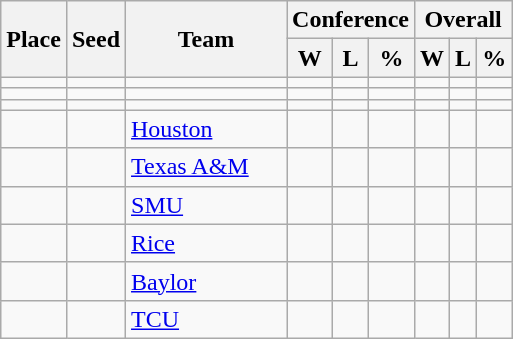<table class=wikitable>
<tr>
<th rowspan ="2">Place</th>
<th rowspan ="2">Seed</th>
<th rowspan ="2" width= "100pt">Team</th>
<th colspan = "3">Conference</th>
<th colspan ="3">Overall</th>
</tr>
<tr>
<th>W</th>
<th>L</th>
<th>%</th>
<th>W</th>
<th>L</th>
<th>%</th>
</tr>
<tr>
<td></td>
<td></td>
<td></td>
<td></td>
<td></td>
<td></td>
<td></td>
<td></td>
<td></td>
</tr>
<tr>
<td></td>
<td></td>
<td></td>
<td></td>
<td></td>
<td></td>
<td></td>
<td></td>
<td></td>
</tr>
<tr>
<td></td>
<td></td>
<td></td>
<td></td>
<td></td>
<td></td>
<td></td>
<td></td>
<td></td>
</tr>
<tr>
<td></td>
<td></td>
<td><a href='#'>Houston</a></td>
<td></td>
<td></td>
<td></td>
<td></td>
<td></td>
<td></td>
</tr>
<tr>
<td></td>
<td></td>
<td><a href='#'>Texas A&M</a></td>
<td></td>
<td></td>
<td></td>
<td></td>
<td></td>
<td></td>
</tr>
<tr>
<td></td>
<td></td>
<td><a href='#'>SMU</a></td>
<td></td>
<td></td>
<td></td>
<td></td>
<td></td>
<td></td>
</tr>
<tr>
<td></td>
<td></td>
<td><a href='#'>Rice</a></td>
<td></td>
<td></td>
<td></td>
<td></td>
<td></td>
<td></td>
</tr>
<tr>
<td></td>
<td></td>
<td><a href='#'>Baylor</a></td>
<td></td>
<td></td>
<td></td>
<td></td>
<td></td>
<td></td>
</tr>
<tr>
<td></td>
<td></td>
<td><a href='#'>TCU</a></td>
<td></td>
<td></td>
<td></td>
<td></td>
<td></td>
<td></td>
</tr>
</table>
